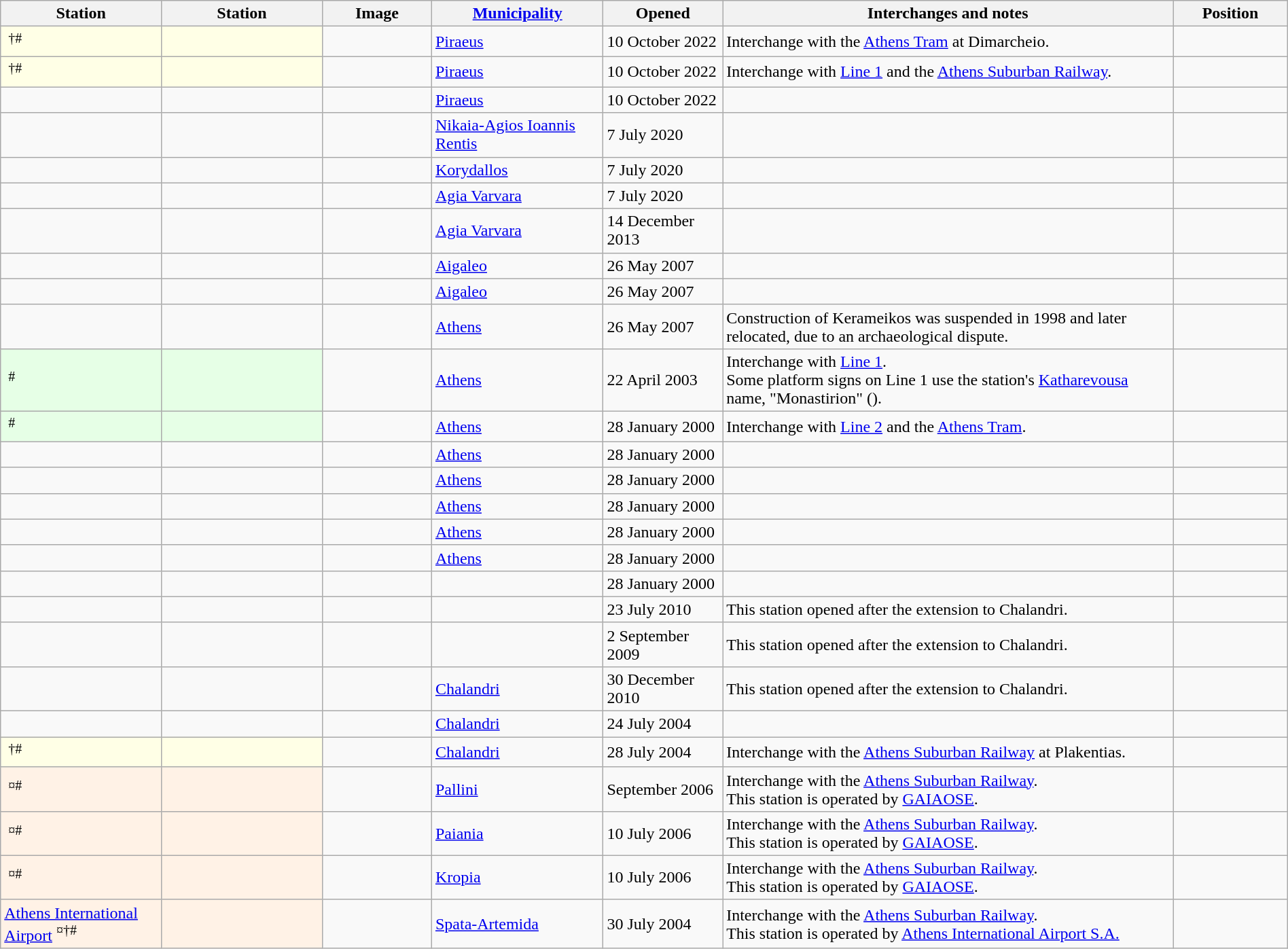<table class="wikitable sortable" style="width:100%">
<tr>
<th style="min-width:105px;width:12.5%">Station<br></th>
<th style="min-width:105px;width:12.5%">Station<br></th>
<th style="width:100px" class="unsortable">Image</th>
<th><a href='#'>Municipality</a></th>
<th data-sort-type="date">Opened</th>
<th style="width:35%" class="unsortable">Interchanges and notes</th>
<th style="width:105px" class="unsortable">Position</th>
</tr>
<tr>
<td style="background-color:#FFFFE6"> <sup>†#</sup></td>
<td style="background-color:#FFFFE6"></td>
<td></td>
<td><a href='#'>Piraeus</a></td>
<td>10 October 2022</td>
<td>Interchange with the <a href='#'>Athens Tram</a> at Dimarcheio.</td>
<td></td>
</tr>
<tr>
<td style="background-color:#FFFFE6"> <sup>†#</sup></td>
<td style="background-color:#FFFFE6"></td>
<td></td>
<td><a href='#'>Piraeus</a></td>
<td>10 October 2022</td>
<td>Interchange with <a href='#'>Line 1</a> and the <a href='#'>Athens Suburban Railway</a>.</td>
<td></td>
</tr>
<tr>
<td></td>
<td></td>
<td></td>
<td><a href='#'>Piraeus</a></td>
<td>10 October 2022</td>
<td></td>
<td></td>
</tr>
<tr>
<td></td>
<td></td>
<td></td>
<td><a href='#'>Nikaia-Agios Ioannis Rentis</a></td>
<td>7 July 2020</td>
<td></td>
<td></td>
</tr>
<tr>
<td></td>
<td></td>
<td></td>
<td><a href='#'>Korydallos</a></td>
<td>7 July 2020</td>
<td></td>
<td></td>
</tr>
<tr>
<td></td>
<td></td>
<td></td>
<td><a href='#'>Agia Varvara</a></td>
<td>7 July 2020</td>
<td></td>
<td></td>
</tr>
<tr>
<td></td>
<td></td>
<td></td>
<td><a href='#'>Agia Varvara</a></td>
<td>14 December 2013</td>
<td></td>
<td></td>
</tr>
<tr>
<td></td>
<td></td>
<td></td>
<td><a href='#'>Aigaleo</a></td>
<td>26 May 2007</td>
<td></td>
<td></td>
</tr>
<tr>
<td></td>
<td></td>
<td></td>
<td><a href='#'>Aigaleo</a></td>
<td>26 May 2007</td>
<td></td>
<td></td>
</tr>
<tr>
<td></td>
<td></td>
<td></td>
<td><a href='#'>Athens</a></td>
<td>26 May 2007</td>
<td>Construction of Kerameikos was suspended in 1998 and later relocated, due to an archaeological dispute.</td>
<td></td>
</tr>
<tr>
<td style="background-color:#E6FFE6"> <sup>#</sup></td>
<td style="background-color:#E6FFE6"></td>
<td></td>
<td><a href='#'>Athens</a></td>
<td>22 April 2003</td>
<td>Interchange with <a href='#'>Line 1</a>.<br>Some platform signs on Line 1 use the station's <a href='#'>Katharevousa</a> name, "Monastirion" ().</td>
<td></td>
</tr>
<tr>
<td style="background-color:#E6FFE6"> <sup>#</sup></td>
<td style="background-color:#E6FFE6"></td>
<td></td>
<td><a href='#'>Athens</a></td>
<td>28 January 2000</td>
<td>Interchange with <a href='#'>Line 2</a> and the <a href='#'>Athens Tram</a>.</td>
<td></td>
</tr>
<tr>
<td></td>
<td></td>
<td></td>
<td><a href='#'>Athens</a></td>
<td>28 January 2000</td>
<td></td>
<td></td>
</tr>
<tr>
<td></td>
<td></td>
<td></td>
<td><a href='#'>Athens</a></td>
<td>28 January 2000</td>
<td></td>
<td></td>
</tr>
<tr>
<td></td>
<td></td>
<td></td>
<td><a href='#'>Athens</a></td>
<td>28 January 2000</td>
<td></td>
<td></td>
</tr>
<tr>
<td></td>
<td></td>
<td></td>
<td><a href='#'>Athens</a></td>
<td>28 January 2000</td>
<td></td>
<td></td>
</tr>
<tr>
<td></td>
<td></td>
<td></td>
<td><a href='#'>Athens</a></td>
<td>28 January 2000</td>
<td></td>
<td></td>
</tr>
<tr>
<td></td>
<td></td>
<td></td>
<td></td>
<td>28 January 2000</td>
<td></td>
<td></td>
</tr>
<tr>
<td></td>
<td></td>
<td></td>
<td></td>
<td>23 July 2010</td>
<td>This station opened after the extension to Chalandri.</td>
<td></td>
</tr>
<tr>
<td></td>
<td></td>
<td></td>
<td></td>
<td>2 September 2009</td>
<td>This station opened after the extension to Chalandri.</td>
<td></td>
</tr>
<tr>
<td data-sort-value="Agia Paraskevi"></td>
<td></td>
<td></td>
<td><a href='#'>Chalandri</a></td>
<td>30 December 2010</td>
<td>This station opened after the extension to Chalandri.</td>
<td></td>
</tr>
<tr>
<td></td>
<td></td>
<td></td>
<td><a href='#'>Chalandri</a></td>
<td>24 July 2004</td>
<td></td>
<td></td>
</tr>
<tr>
<td style="background-color:#FFFFE6"> <sup>†#</sup></td>
<td style="background-color:#FFFFE6"></td>
<td></td>
<td><a href='#'>Chalandri</a></td>
<td>28 July 2004</td>
<td>Interchange with the <a href='#'>Athens Suburban Railway</a> at Plakentias.</td>
<td></td>
</tr>
<tr>
<td style="background-color:#FFF2E6"> <sup>¤#</sup></td>
<td style="background-color:#FFF2E6"></td>
<td></td>
<td><a href='#'>Pallini</a></td>
<td data-sort-value="30 September 2006">September 2006</td>
<td>Interchange with the <a href='#'>Athens Suburban Railway</a>.<br>This station is operated by <a href='#'>GAIAOSE</a>.</td>
<td></td>
</tr>
<tr>
<td style="background-color:#FFF2E6"> <sup>¤#</sup></td>
<td style="background-color:#FFF2E6"></td>
<td></td>
<td><a href='#'>Paiania</a></td>
<td>10 July 2006</td>
<td>Interchange with the <a href='#'>Athens Suburban Railway</a>.<br>This station is operated by <a href='#'>GAIAOSE</a>.</td>
<td></td>
</tr>
<tr>
<td style="background-color:#FFF2E6"> <sup>¤#</sup></td>
<td style="background-color:#FFF2E6"></td>
<td></td>
<td><a href='#'>Kropia</a></td>
<td>10 July 2006</td>
<td>Interchange with the <a href='#'>Athens Suburban Railway</a>.<br>This station is operated by <a href='#'>GAIAOSE</a>.</td>
<td></td>
</tr>
<tr>
<td style="background-color:#FFF2E6"><a href='#'>Athens International Airport</a> <sup>¤†#</sup></td>
<td style="background-color:#FFF2E6"></td>
<td></td>
<td><a href='#'>Spata-Artemida</a></td>
<td>30 July 2004</td>
<td>Interchange with the <a href='#'>Athens Suburban Railway</a>.<br>This station is operated by <a href='#'>Athens International Airport S.A.</a></td>
<td></td>
</tr>
</table>
